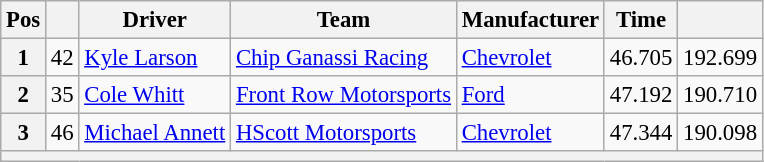<table class="wikitable" style="font-size:95%">
<tr>
<th>Pos</th>
<th></th>
<th>Driver</th>
<th>Team</th>
<th>Manufacturer</th>
<th>Time</th>
<th></th>
</tr>
<tr>
<th>1</th>
<td>42</td>
<td><a href='#'>Kyle Larson</a></td>
<td><a href='#'>Chip Ganassi Racing</a></td>
<td><a href='#'>Chevrolet</a></td>
<td>46.705</td>
<td>192.699</td>
</tr>
<tr>
<th>2</th>
<td>35</td>
<td><a href='#'>Cole Whitt</a></td>
<td><a href='#'>Front Row Motorsports</a></td>
<td><a href='#'>Ford</a></td>
<td>47.192</td>
<td>190.710</td>
</tr>
<tr>
<th>3</th>
<td>46</td>
<td><a href='#'>Michael Annett</a></td>
<td><a href='#'>HScott Motorsports</a></td>
<td><a href='#'>Chevrolet</a></td>
<td>47.344</td>
<td>190.098</td>
</tr>
<tr>
<th colspan="7"></th>
</tr>
</table>
